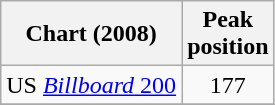<table class="wikitable sortable">
<tr>
<th>Chart (2008)</th>
<th>Peak<br>position</th>
</tr>
<tr>
<td>US <a href='#'><em>Billboard</em> 200</a></td>
<td align="center">177</td>
</tr>
<tr>
</tr>
</table>
